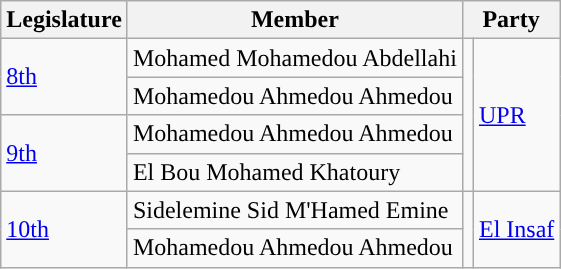<table class="wikitable">
<tr>
<th>Legislature</th>
<th>Member</th>
<th colspan=2>Party</th>
</tr>
<tr>
<td rowspan=2><a href='#'>8th</a></td>
<td>Mohamed Mohamedou Abdellahi</td>
<td rowspan=4 style="color:inherit;background:"></td>
<td rowspan=4><a href='#'>UPR</a></td>
</tr>
<tr>
<td>Mohamedou Ahmedou Ahmedou</td>
</tr>
<tr>
<td rowspan=2><a href='#'>9th</a></td>
<td>Mohamedou Ahmedou Ahmedou</td>
</tr>
<tr>
<td>El Bou Mohamed Khatoury</td>
</tr>
<tr>
<td rowspan=2><a href='#'>10th</a></td>
<td>Sidelemine Sid M'Hamed Emine</td>
<td rowspan=2 style="color:inherit;background:"></td>
<td rowspan=2><a href='#'>El Insaf</a></td>
</tr>
<tr>
<td>Mohamedou Ahmedou Ahmedou</td>
</tr>
</table>
